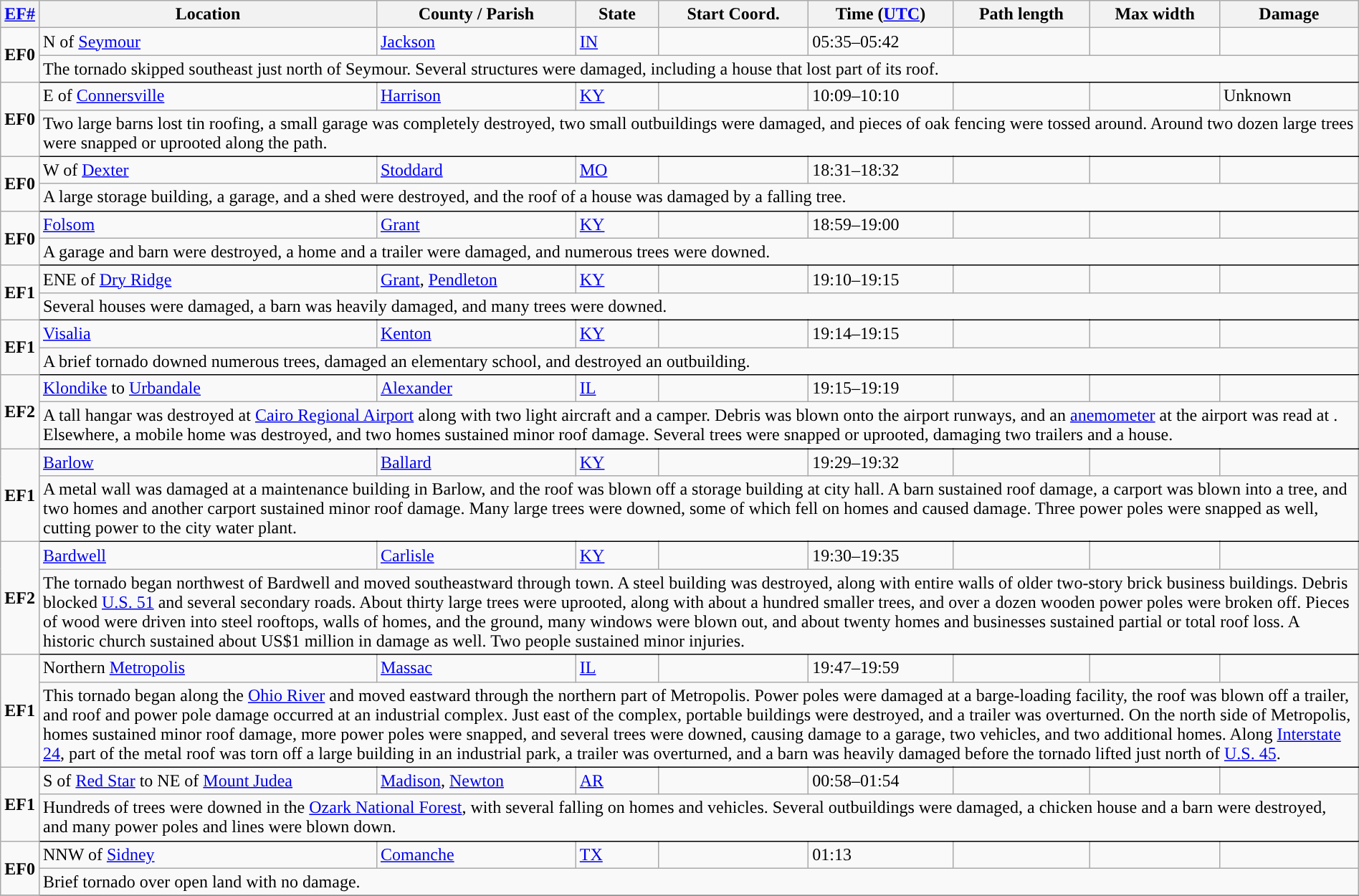<table class="wikitable sortable" style="width:100%;">
<tr>
<th scope="col" width="2%" align="center"><a href='#'>EF#</a></th>
<th scope="col" align="center" class="unsortable">Location</th>
<th scope="col" align="center" class="unsortable">County / Parish</th>
<th scope="col" align="center">State</th>
<th scope="col" align="center" data-sort-type="number">Start Coord.</th>
<th scope="col" align="center" data-sort-type="number">Time (<a href='#'>UTC</a>)</th>
<th scope="col" align="center" data-sort-type="number">Path length</th>
<th scope="col" align="center" data-sort-type="number">Max width</th>
<th scope="col" align="center" data-sort-type="number">Damage<br></th>
</tr>
<tr>
<td rowspan="2" align="center"><strong>EF0</strong></td>
<td>N of <a href='#'>Seymour</a></td>
<td><a href='#'>Jackson</a></td>
<td><a href='#'>IN</a></td>
<td></td>
<td>05:35–05:42</td>
<td></td>
<td></td>
<td></td>
</tr>
<tr class="expand-child">
<td colspan="8" style=" border-bottom: 1px solid black;">The tornado skipped southeast just north of Seymour. Several structures were damaged, including a house that lost part of its roof.</td>
</tr>
<tr>
<td rowspan="2" align="center"><strong>EF0</strong></td>
<td>E of <a href='#'>Connersville</a></td>
<td><a href='#'>Harrison</a></td>
<td><a href='#'>KY</a></td>
<td></td>
<td>10:09–10:10</td>
<td></td>
<td></td>
<td>Unknown</td>
</tr>
<tr class="expand-child">
<td colspan="8" style=" border-bottom: 1px solid black;">Two large barns lost tin roofing, a small garage was completely destroyed, two small outbuildings were damaged, and pieces of oak fencing were tossed around. Around two dozen large trees were snapped or uprooted along the path.</td>
</tr>
<tr>
<td rowspan="2" align="center"><strong>EF0</strong></td>
<td>W of <a href='#'>Dexter</a></td>
<td><a href='#'>Stoddard</a></td>
<td><a href='#'>MO</a></td>
<td></td>
<td>18:31–18:32</td>
<td></td>
<td></td>
<td></td>
</tr>
<tr class="expand-child">
<td colspan="8" style=" border-bottom: 1px solid black;">A large storage building, a garage, and a shed were destroyed, and the roof of a house was damaged by a falling tree.</td>
</tr>
<tr>
<td rowspan="2" align="center"><strong>EF0</strong></td>
<td><a href='#'>Folsom</a></td>
<td><a href='#'>Grant</a></td>
<td><a href='#'>KY</a></td>
<td></td>
<td>18:59–19:00</td>
<td></td>
<td></td>
<td></td>
</tr>
<tr class="expand-child">
<td colspan="8" style=" border-bottom: 1px solid black;">A garage and barn were destroyed, a home and a trailer were damaged, and numerous trees were downed.</td>
</tr>
<tr>
<td rowspan="2" align="center"><strong>EF1</strong></td>
<td>ENE of <a href='#'>Dry Ridge</a></td>
<td><a href='#'>Grant</a>, <a href='#'>Pendleton</a></td>
<td><a href='#'>KY</a></td>
<td></td>
<td>19:10–19:15</td>
<td></td>
<td></td>
<td></td>
</tr>
<tr class="expand-child">
<td colspan="8" style=" border-bottom: 1px solid black;">Several houses were damaged, a barn was heavily damaged, and many trees were downed.</td>
</tr>
<tr>
<td rowspan="2" align="center"><strong>EF1</strong></td>
<td><a href='#'>Visalia</a></td>
<td><a href='#'>Kenton</a></td>
<td><a href='#'>KY</a></td>
<td></td>
<td>19:14–19:15</td>
<td></td>
<td></td>
<td></td>
</tr>
<tr class="expand-child">
<td colspan="8" style=" border-bottom: 1px solid black;">A brief tornado downed numerous trees, damaged an elementary school, and destroyed an outbuilding.</td>
</tr>
<tr>
<td rowspan="2" align="center"><strong>EF2</strong></td>
<td><a href='#'>Klondike</a> to <a href='#'>Urbandale</a></td>
<td><a href='#'>Alexander</a></td>
<td><a href='#'>IL</a></td>
<td></td>
<td>19:15–19:19</td>
<td></td>
<td></td>
<td></td>
</tr>
<tr class="expand-child">
<td colspan="8" style=" border-bottom: 1px solid black;">A  tall hangar was destroyed at <a href='#'>Cairo Regional Airport</a> along with two light aircraft and a camper. Debris was blown onto the airport runways, and an <a href='#'>anemometer</a> at the airport was read at . Elsewhere, a mobile home was destroyed, and two homes sustained minor roof damage. Several trees were snapped or uprooted, damaging two trailers and a house.</td>
</tr>
<tr>
<td rowspan="2" align="center"><strong>EF1</strong></td>
<td><a href='#'>Barlow</a></td>
<td><a href='#'>Ballard</a></td>
<td><a href='#'>KY</a></td>
<td></td>
<td>19:29–19:32</td>
<td></td>
<td></td>
<td></td>
</tr>
<tr class="expand-child">
<td colspan="8" style=" border-bottom: 1px solid black;">A metal wall was damaged at a maintenance building in Barlow, and the roof was blown off a storage building at city hall. A barn sustained roof damage, a carport was blown into a tree, and two homes and another carport sustained minor roof damage. Many large trees were downed, some of which fell on homes and caused damage. Three power poles were snapped as well, cutting power to the city water plant.</td>
</tr>
<tr>
<td rowspan="2" align="center"><strong>EF2</strong></td>
<td><a href='#'>Bardwell</a></td>
<td><a href='#'>Carlisle</a></td>
<td><a href='#'>KY</a></td>
<td></td>
<td>19:30–19:35</td>
<td></td>
<td></td>
<td></td>
</tr>
<tr class="expand-child">
<td colspan="8" style=" border-bottom: 1px solid black;">The tornado began northwest of Bardwell and moved southeastward through town. A steel building was destroyed, along with entire walls of older two-story brick business buildings. Debris blocked <a href='#'>U.S. 51</a> and several secondary roads. About thirty large trees were uprooted, along with about a hundred smaller trees, and over a dozen wooden power poles were broken off. Pieces of wood were driven into steel rooftops, walls of homes, and the ground, many windows were blown out, and about twenty homes and businesses sustained partial or total roof loss. A historic church sustained about US$1 million in damage as well. Two people sustained minor injuries.</td>
</tr>
<tr>
<td rowspan="2" align="center"><strong>EF1</strong></td>
<td>Northern <a href='#'>Metropolis</a></td>
<td><a href='#'>Massac</a></td>
<td><a href='#'>IL</a></td>
<td></td>
<td>19:47–19:59</td>
<td></td>
<td></td>
<td></td>
</tr>
<tr class="expand-child">
<td colspan="8" style=" border-bottom: 1px solid black;">This tornado began along the <a href='#'>Ohio River</a> and moved eastward through the northern part of Metropolis. Power poles were damaged at a barge-loading facility, the roof was blown off a trailer, and roof and power pole damage occurred at an industrial complex. Just east of the complex, portable buildings were destroyed, and a trailer was overturned. On the north side of Metropolis, homes sustained minor roof damage, more power poles were snapped, and several trees were downed, causing damage to a garage, two vehicles, and two additional homes. Along <a href='#'>Interstate 24</a>, part of the metal roof was torn off a large building in an industrial park, a trailer was overturned, and a barn was heavily damaged before the tornado lifted just north of <a href='#'>U.S. 45</a>.</td>
</tr>
<tr>
<td rowspan="2" align="center"><strong>EF1</strong></td>
<td>S of <a href='#'>Red Star</a> to NE of <a href='#'>Mount Judea</a></td>
<td><a href='#'>Madison</a>, <a href='#'>Newton</a></td>
<td><a href='#'>AR</a></td>
<td></td>
<td>00:58–01:54</td>
<td></td>
<td></td>
<td></td>
</tr>
<tr class="expand-child">
<td colspan="8" style=" border-bottom: 1px solid black;">Hundreds of trees were downed in the <a href='#'>Ozark National Forest</a>, with several falling on homes and vehicles. Several outbuildings were damaged, a chicken house and a barn were destroyed, and many power poles and lines were blown down.</td>
</tr>
<tr>
<td rowspan="2" align="center"><strong>EF0</strong></td>
<td>NNW of <a href='#'>Sidney</a></td>
<td><a href='#'>Comanche</a></td>
<td><a href='#'>TX</a></td>
<td></td>
<td>01:13</td>
<td></td>
<td></td>
<td></td>
</tr>
<tr class="expand-child">
<td colspan="8" style=" border-bottom: 1px solid black;">Brief tornado over open land with no damage.</td>
</tr>
<tr>
</tr>
</table>
